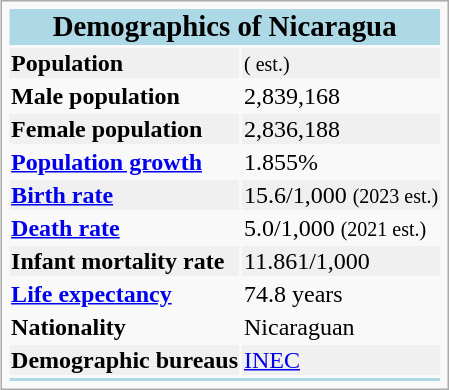<table style="toc: 25em;  font-size: 100%; lucida grande, sans-serif;  text-align: left;" class="infobox">
<tr>
<th align="center" bgcolor="lightblue" colspan="2"><big>Demographics of Nicaragua</big></th>
</tr>
<tr>
<th style="background:#f0f0f0;" align="left" valign="top">Population</th>
<td style="background:#f0f0f0;" valign="top"> <small>( est.)</small></td>
</tr>
<tr>
<th align="left" valign="top">Male population</th>
<td valign="top">2,839,168</td>
</tr>
<tr>
<th style="background:#f0f0f0;" align="left" valign="top">Female population</th>
<td style="background:#f0f0f0;" valign="top">2,836,188</td>
</tr>
<tr>
<th align="left" valign="top"><a href='#'>Population growth</a></th>
<td valign="top">1.855%</td>
</tr>
<tr>
<th style="background:#f0f0f0;" align="left" valign="top"><a href='#'>Birth rate</a></th>
<td style="background:#f0f0f0;" valign="top">15.6/1,000 <small>(2023 est.)</small></td>
</tr>
<tr>
<th align="left" valign="top"><a href='#'>Death rate</a></th>
<td valign="top">5.0/1,000 <small>(2021 est.)</small></td>
</tr>
<tr>
<th style="background:#f0f0f0;" align="left" valign="top">Infant mortality rate</th>
<td style="background:#f0f0f0;" valign="top">11.861/1,000</td>
</tr>
<tr>
<th align="left" valign="top"><a href='#'>Life expectancy</a></th>
<td valign="top">74.8 years</td>
</tr>
<tr>
<th align="left" valign="top">Nationality</th>
<td valign="top">Nicaraguan</td>
</tr>
<tr>
<th style="background:#f0f0f0;" align="left" valign="top">Demographic bureaus</th>
<td style="background:#f0f0f0;" valign="top"><a href='#'>INEC</a></td>
</tr>
<tr>
<td align="center" bgcolor="lightblue" colspan="2"></td>
</tr>
</table>
